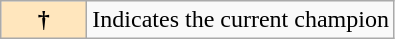<table class="wikitable">
<tr>
<th style="background-color:#ffe6bd" width=50px>†</th>
<td>Indicates the current champion</td>
</tr>
</table>
